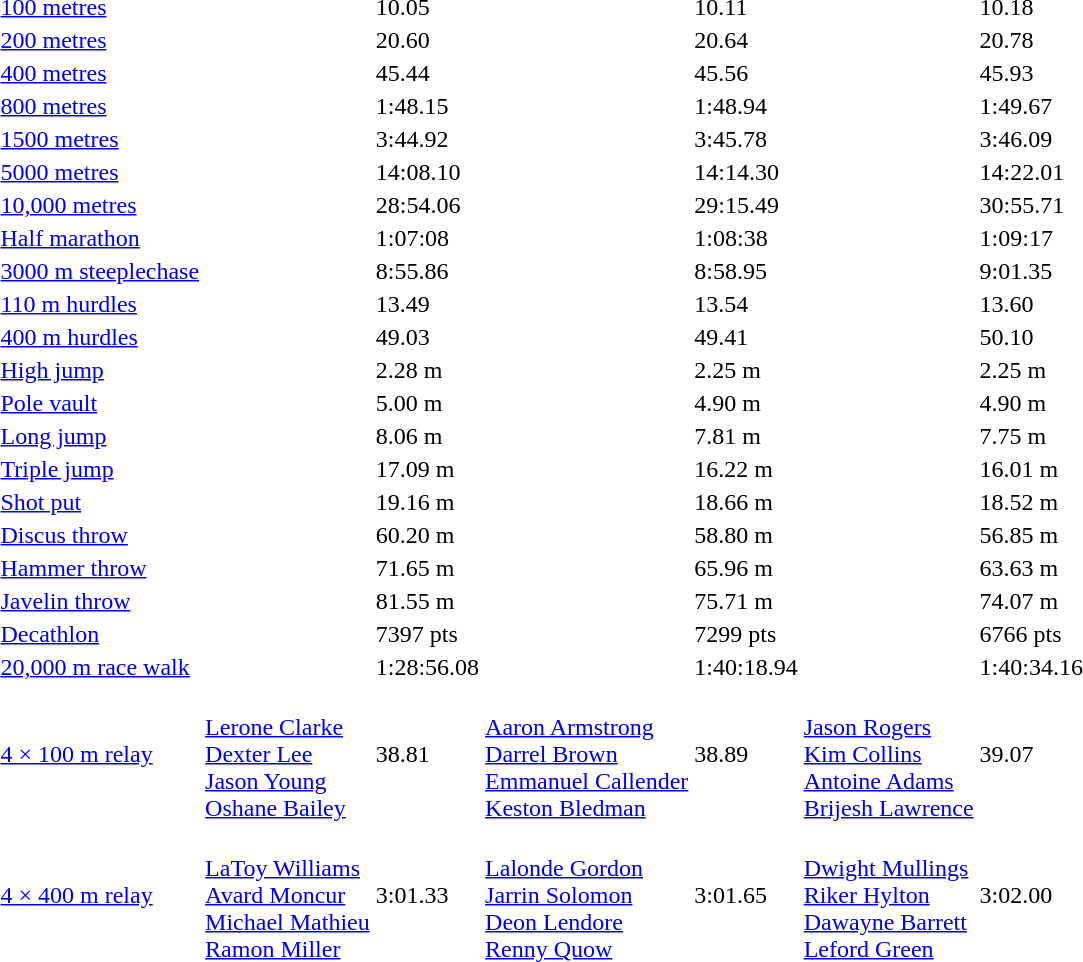<table>
<tr>
<td><a href='#'>100 metres</a></td>
<td></td>
<td>10.05</td>
<td></td>
<td>10.11</td>
<td></td>
<td>10.18</td>
</tr>
<tr>
<td><a href='#'>200 metres</a></td>
<td></td>
<td>20.60</td>
<td></td>
<td>20.64</td>
<td></td>
<td>20.78</td>
</tr>
<tr>
<td><a href='#'>400 metres</a></td>
<td></td>
<td>45.44</td>
<td></td>
<td>45.56</td>
<td></td>
<td>45.93</td>
</tr>
<tr>
<td><a href='#'>800 metres</a></td>
<td></td>
<td>1:48.15</td>
<td></td>
<td>1:48.94</td>
<td></td>
<td>1:49.67</td>
</tr>
<tr>
<td><a href='#'>1500 metres</a></td>
<td></td>
<td>3:44.92</td>
<td></td>
<td>3:45.78</td>
<td></td>
<td>3:46.09 <strong></strong></td>
</tr>
<tr>
<td><a href='#'>5000 metres</a></td>
<td></td>
<td>14:08.10</td>
<td></td>
<td>14:14.30</td>
<td></td>
<td>14:22.01</td>
</tr>
<tr>
<td><a href='#'>10,000 metres</a></td>
<td></td>
<td>28:54.06 <strong></strong></td>
<td></td>
<td>29:15.49</td>
<td></td>
<td>30:55.71</td>
</tr>
<tr>
<td><a href='#'>Half marathon</a></td>
<td></td>
<td>1:07:08</td>
<td></td>
<td>1:08:38</td>
<td></td>
<td>1:09:17</td>
</tr>
<tr>
<td><a href='#'>3000 m steeplechase</a></td>
<td></td>
<td>8:55.86</td>
<td></td>
<td>8:58.95 <strong></strong></td>
<td></td>
<td>9:01.35</td>
</tr>
<tr>
<td><a href='#'>110 m hurdles</a></td>
<td></td>
<td>13.49</td>
<td></td>
<td>13.54 <strong></strong></td>
<td></td>
<td>13.60</td>
</tr>
<tr>
<td><a href='#'>400 m hurdles</a></td>
<td></td>
<td>49.03</td>
<td></td>
<td>49.41</td>
<td></td>
<td>50.10</td>
</tr>
<tr>
<td><a href='#'>High jump</a></td>
<td></td>
<td>2.28 m</td>
<td></td>
<td>2.25 m</td>
<td></td>
<td>2.25 m</td>
</tr>
<tr>
<td><a href='#'>Pole vault</a></td>
<td></td>
<td>5.00 m</td>
<td></td>
<td>4.90 m</td>
<td></td>
<td>4.90 m</td>
</tr>
<tr>
<td><a href='#'>Long jump</a></td>
<td></td>
<td>8.06 m</td>
<td></td>
<td>7.81 m</td>
<td></td>
<td>7.75 m</td>
</tr>
<tr>
<td><a href='#'>Triple jump</a></td>
<td></td>
<td>17.09 m</td>
<td></td>
<td>16.22 m</td>
<td></td>
<td>16.01 m</td>
</tr>
<tr>
<td><a href='#'>Shot put</a></td>
<td></td>
<td>19.16 m</td>
<td></td>
<td>18.66 m</td>
<td></td>
<td>18.52 m</td>
</tr>
<tr>
<td><a href='#'>Discus throw</a></td>
<td></td>
<td>60.20 m</td>
<td></td>
<td>58.80 m</td>
<td></td>
<td>56.85 m</td>
</tr>
<tr>
<td><a href='#'>Hammer throw</a></td>
<td></td>
<td>71.65 m</td>
<td></td>
<td>65.96 m</td>
<td></td>
<td>63.63 m</td>
</tr>
<tr>
<td><a href='#'>Javelin throw</a></td>
<td></td>
<td>81.55 m</td>
<td></td>
<td>75.71 m</td>
<td></td>
<td>74.07 m</td>
</tr>
<tr>
<td><a href='#'>Decathlon</a></td>
<td></td>
<td>7397 pts</td>
<td></td>
<td>7299 pts</td>
<td></td>
<td>6766 pts</td>
</tr>
<tr>
<td><a href='#'>20,000 m race walk</a></td>
<td></td>
<td>1:28:56.08</td>
<td></td>
<td>1:40:18.94</td>
<td></td>
<td>1:40:34.16</td>
</tr>
<tr>
<td><a href='#'>4 × 100 m relay</a></td>
<td><br><a href='#'>Lerone Clarke</a><br><a href='#'>Dexter Lee</a><br><a href='#'>Jason Young</a><br><a href='#'>Oshane Bailey</a></td>
<td>38.81</td>
<td><br><a href='#'>Aaron Armstrong</a><br><a href='#'>Darrel Brown</a><br><a href='#'>Emmanuel Callender</a><br><a href='#'>Keston Bledman</a></td>
<td>38.89</td>
<td><br><a href='#'>Jason Rogers</a><br><a href='#'>Kim Collins</a><br><a href='#'>Antoine Adams</a><br><a href='#'>Brijesh Lawrence</a></td>
<td>39.07 <strong></strong></td>
</tr>
<tr>
<td><a href='#'>4 × 400 m relay</a></td>
<td><br><a href='#'>LaToy Williams</a><br><a href='#'>Avard Moncur</a><br><a href='#'>Michael Mathieu</a><br><a href='#'>Ramon Miller</a></td>
<td>3:01.33</td>
<td><br><a href='#'>Lalonde Gordon</a><br><a href='#'>Jarrin Solomon</a><br><a href='#'>Deon Lendore</a><br><a href='#'>Renny Quow</a></td>
<td>3:01.65</td>
<td><br><a href='#'>Dwight Mullings</a><br><a href='#'>Riker Hylton</a><br><a href='#'>Dawayne Barrett</a><br><a href='#'>Leford Green</a></td>
<td>3:02.00</td>
</tr>
<tr>
</tr>
</table>
